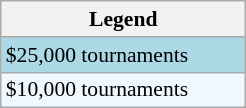<table class="wikitable"  style="font-size:90%; width:13%;">
<tr>
<th>Legend</th>
</tr>
<tr style="background:lightblue;">
<td>$25,000 tournaments</td>
</tr>
<tr style="background:#f0f8ff;">
<td>$10,000 tournaments</td>
</tr>
</table>
